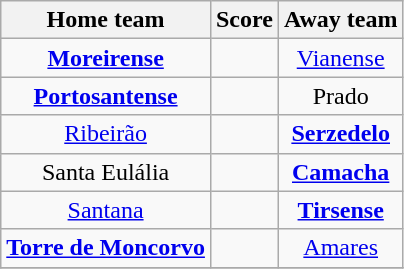<table class="wikitable" style="text-align: center">
<tr>
<th>Home team</th>
<th>Score</th>
<th>Away team</th>
</tr>
<tr>
<td><strong><a href='#'>Moreirense</a></strong> </td>
<td></td>
<td><a href='#'>Vianense</a> </td>
</tr>
<tr>
<td><strong><a href='#'>Portosantense</a></strong> </td>
<td></td>
<td>Prado </td>
</tr>
<tr>
<td><a href='#'>Ribeirão</a> </td>
<td></td>
<td><strong><a href='#'>Serzedelo</a></strong> </td>
</tr>
<tr>
<td>Santa Eulália </td>
<td></td>
<td><strong><a href='#'>Camacha</a></strong> </td>
</tr>
<tr>
<td><a href='#'>Santana</a> </td>
<td></td>
<td><strong><a href='#'>Tirsense</a></strong> </td>
</tr>
<tr>
<td><strong><a href='#'>Torre de Moncorvo</a></strong> </td>
<td></td>
<td><a href='#'>Amares</a> </td>
</tr>
<tr>
</tr>
</table>
